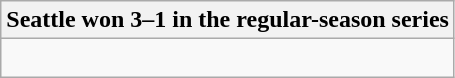<table class="wikitable collapsible collapsed">
<tr>
<th>Seattle won 3–1 in the regular-season series</th>
</tr>
<tr>
<td><br>


</td>
</tr>
</table>
